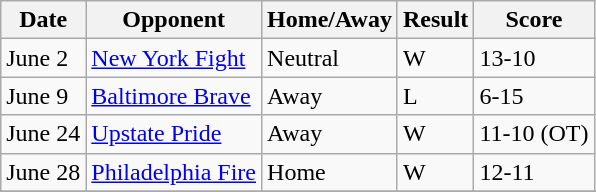<table class="wikitable">
<tr>
<th>Date</th>
<th>Opponent</th>
<th>Home/Away</th>
<th>Result</th>
<th>Score</th>
</tr>
<tr>
<td>June 2</td>
<td><a href='#'>New York Fight</a></td>
<td>Neutral</td>
<td>W</td>
<td>13-10</td>
</tr>
<tr>
<td>June 9</td>
<td><a href='#'>Baltimore Brave</a></td>
<td>Away</td>
<td>L</td>
<td>6-15</td>
</tr>
<tr>
<td>June 24</td>
<td><a href='#'>Upstate Pride</a></td>
<td>Away</td>
<td>W</td>
<td>11-10 (OT)</td>
</tr>
<tr>
<td>June 28</td>
<td><a href='#'>Philadelphia Fire</a></td>
<td>Home</td>
<td>W</td>
<td>12-11</td>
</tr>
<tr>
</tr>
</table>
